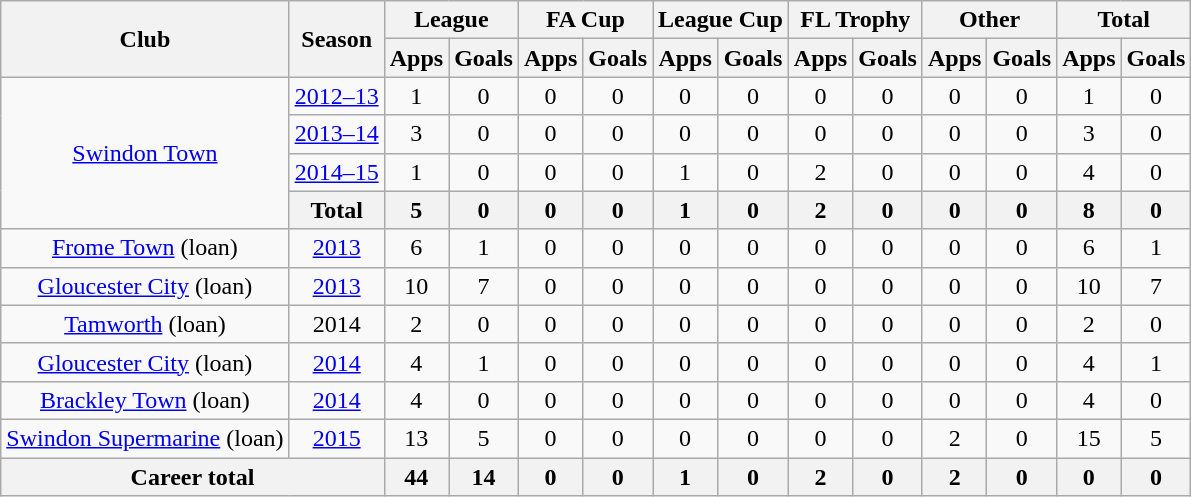<table class="wikitable" style="text-align: center">
<tr>
<th rowspan=2>Club</th>
<th rowspan=2>Season</th>
<th colspan=2>League</th>
<th colspan=2>FA Cup</th>
<th colspan=2>League Cup</th>
<th colspan=2>FL Trophy</th>
<th colspan=2>Other</th>
<th colspan=2>Total</th>
</tr>
<tr>
<th>Apps</th>
<th>Goals</th>
<th>Apps</th>
<th>Goals</th>
<th>Apps</th>
<th>Goals</th>
<th>Apps</th>
<th>Goals</th>
<th>Apps</th>
<th>Goals</th>
<th>Apps</th>
<th>Goals</th>
</tr>
<tr>
<td rowspan="4"><a href='#'>Swindon Town</a></td>
<td><a href='#'>2012–13</a></td>
<td>1</td>
<td>0</td>
<td>0</td>
<td>0</td>
<td>0</td>
<td>0</td>
<td>0</td>
<td>0</td>
<td>0</td>
<td>0</td>
<td>1</td>
<td>0</td>
</tr>
<tr>
<td><a href='#'>2013–14</a></td>
<td>3</td>
<td>0</td>
<td>0</td>
<td>0</td>
<td>0</td>
<td>0</td>
<td>0</td>
<td>0</td>
<td>0</td>
<td>0</td>
<td>3</td>
<td>0</td>
</tr>
<tr>
<td><a href='#'>2014–15</a></td>
<td>1</td>
<td>0</td>
<td>0</td>
<td>0</td>
<td>1</td>
<td>0</td>
<td>2</td>
<td>0</td>
<td>0</td>
<td>0</td>
<td>4</td>
<td>0</td>
</tr>
<tr>
<th>Total</th>
<th>5</th>
<th>0</th>
<th>0</th>
<th>0</th>
<th>1</th>
<th>0</th>
<th>2</th>
<th>0</th>
<th>0</th>
<th>0</th>
<th>8</th>
<th>0</th>
</tr>
<tr>
<td style="vertical-align:center;"><a href='#'>Frome Town</a> (loan)</td>
<td><a href='#'>2013</a></td>
<td>6</td>
<td>1</td>
<td>0</td>
<td>0</td>
<td>0</td>
<td>0</td>
<td>0</td>
<td>0</td>
<td>0</td>
<td>0</td>
<td>6</td>
<td>1</td>
</tr>
<tr>
<td style="vertical-align:center;"><a href='#'>Gloucester City</a> (loan)</td>
<td><a href='#'>2013</a></td>
<td>10</td>
<td>7</td>
<td>0</td>
<td>0</td>
<td>0</td>
<td>0</td>
<td>0</td>
<td>0</td>
<td>0</td>
<td>0</td>
<td>10</td>
<td>7</td>
</tr>
<tr>
<td style="vertical-align:center;"><a href='#'>Tamworth</a> (loan)</td>
<td>2014</td>
<td>2</td>
<td>0</td>
<td>0</td>
<td>0</td>
<td>0</td>
<td>0</td>
<td>0</td>
<td>0</td>
<td>0</td>
<td>0</td>
<td>2</td>
<td>0</td>
</tr>
<tr>
<td style="vertical-align:center;"><a href='#'>Gloucester City</a> (loan)</td>
<td><a href='#'>2014</a></td>
<td>4</td>
<td>1</td>
<td>0</td>
<td>0</td>
<td>0</td>
<td>0</td>
<td>0</td>
<td>0</td>
<td>0</td>
<td>0</td>
<td>4</td>
<td>1</td>
</tr>
<tr>
<td style="vertical-align:center;"><a href='#'>Brackley Town</a> (loan)</td>
<td><a href='#'>2014</a></td>
<td>4</td>
<td>0</td>
<td>0</td>
<td>0</td>
<td>0</td>
<td>0</td>
<td>0</td>
<td>0</td>
<td>0</td>
<td>0</td>
<td>4</td>
<td>0</td>
</tr>
<tr>
<td style="vertical-align:center;"><a href='#'>Swindon Supermarine</a> (loan)</td>
<td><a href='#'>2015</a></td>
<td>13</td>
<td>5</td>
<td>0</td>
<td>0</td>
<td>0</td>
<td>0</td>
<td>0</td>
<td>0</td>
<td>2</td>
<td>0</td>
<td>15</td>
<td>5</td>
</tr>
<tr>
<th colspan="2">Career total</th>
<th>44</th>
<th>14</th>
<th>0</th>
<th>0</th>
<th>1</th>
<th>0</th>
<th>2</th>
<th>0</th>
<th>2</th>
<th>0</th>
<th>0</th>
<th>0</th>
</tr>
</table>
